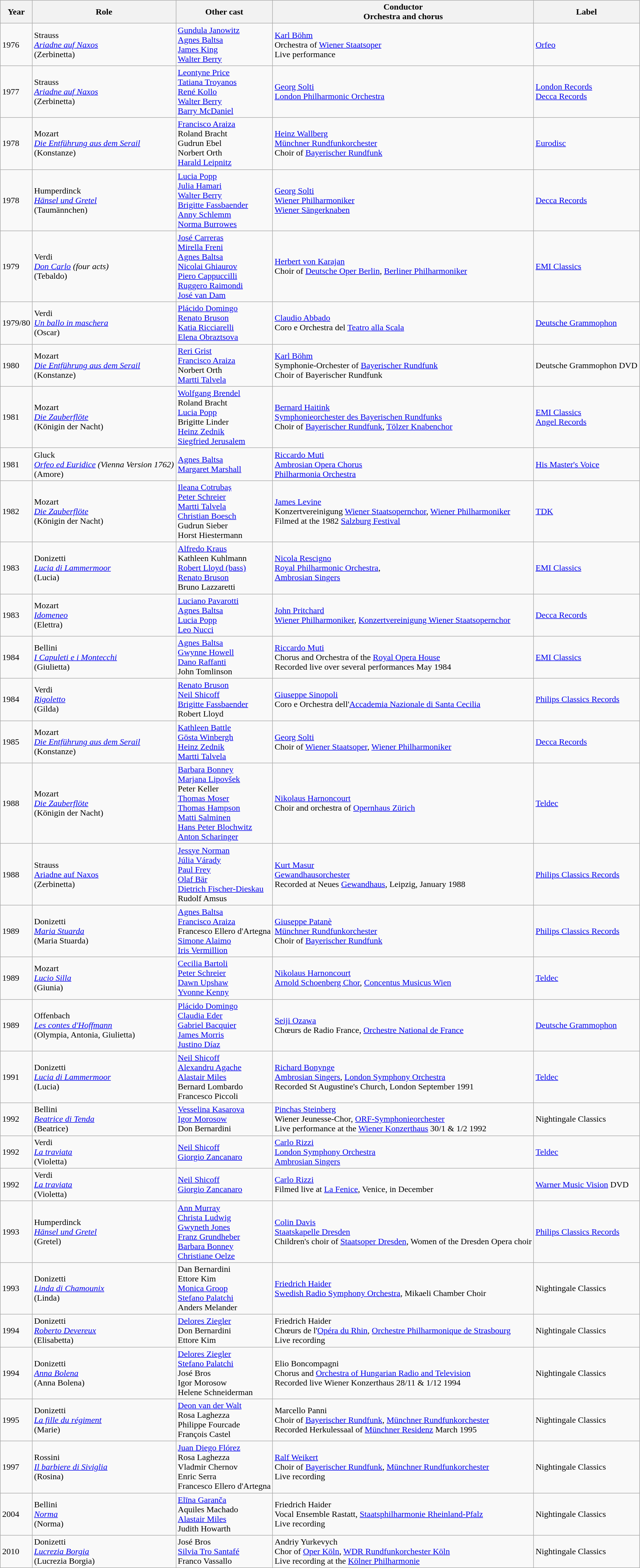<table class="wikitable">
<tr>
<th>Year</th>
<th>Role</th>
<th>Other cast</th>
<th>Conductor<br>Orchestra and chorus</th>
<th>Label</th>
</tr>
<tr>
<td>1976</td>
<td>Strauss<br><em><a href='#'>Ariadne auf Naxos</a></em><br>(Zerbinetta)</td>
<td><a href='#'>Gundula Janowitz</a><br><a href='#'>Agnes Baltsa</a><br><a href='#'>James King</a><br><a href='#'>Walter Berry</a></td>
<td><a href='#'>Karl Böhm</a><br>Orchestra of <a href='#'>Wiener Staatsoper</a><br>Live performance</td>
<td><a href='#'>Orfeo</a></td>
</tr>
<tr>
<td>1977</td>
<td>Strauss <br> <em><a href='#'>Ariadne auf Naxos</a></em><br>(Zerbinetta)</td>
<td><a href='#'>Leontyne Price</a> <br> <a href='#'>Tatiana Troyanos</a> <br> <a href='#'>René Kollo</a> <br> <a href='#'>Walter Berry</a> <br> <a href='#'>Barry McDaniel</a></td>
<td><a href='#'>Georg Solti</a> <br> <a href='#'>London Philharmonic Orchestra</a></td>
<td><a href='#'>London Records</a> <br> <a href='#'>Decca Records</a></td>
</tr>
<tr>
<td>1978</td>
<td>Mozart <br> <em><a href='#'>Die Entführung aus dem Serail</a></em><br>(Konstanze)</td>
<td><a href='#'>Francisco Araiza</a> <br> Roland Bracht <br> Gudrun Ebel <br> Norbert Orth <br> <a href='#'>Harald Leipnitz</a></td>
<td><a href='#'>Heinz Wallberg</a> <br> <a href='#'>Münchner Rundfunkorchester</a> <br> Choir of <a href='#'>Bayerischer Rundfunk</a></td>
<td><a href='#'>Eurodisc</a></td>
</tr>
<tr>
<td>1978</td>
<td>Humperdinck <br> <em><a href='#'>Hänsel und Gretel</a></em><br>(Taumännchen)</td>
<td><a href='#'>Lucia Popp</a> <br> <a href='#'>Julia Hamari</a> <br> <a href='#'>Walter Berry</a> <br> <a href='#'>Brigitte Fassbaender</a> <br> <a href='#'>Anny Schlemm</a> <br> <a href='#'>Norma Burrowes</a></td>
<td><a href='#'>Georg Solti</a> <br> <a href='#'>Wiener Philharmoniker</a> <br> <a href='#'>Wiener Sängerknaben</a></td>
<td><a href='#'>Decca Records</a></td>
</tr>
<tr>
<td>1979</td>
<td>Verdi <br> <em><a href='#'>Don Carlo</a> (four acts)</em><br>(Tebaldo)</td>
<td><a href='#'>José Carreras</a> <br> <a href='#'>Mirella Freni</a> <br> <a href='#'>Agnes Baltsa</a> <br> <a href='#'>Nicolai Ghiaurov</a> <br> <a href='#'>Piero Cappuccilli</a> <br> <a href='#'>Ruggero Raimondi</a> <br> <a href='#'>José van Dam</a></td>
<td><a href='#'>Herbert von Karajan</a> <br> Choir of <a href='#'>Deutsche Oper Berlin</a>, <a href='#'>Berliner Philharmoniker</a></td>
<td><a href='#'>EMI Classics</a></td>
</tr>
<tr>
<td>1979/80</td>
<td>Verdi <br> <em><a href='#'>Un ballo in maschera</a></em><br>(Oscar)</td>
<td><a href='#'>Plácido Domingo</a> <br> <a href='#'>Renato Bruson</a> <br> <a href='#'>Katia Ricciarelli</a> <br> <a href='#'>Elena Obraztsova</a></td>
<td><a href='#'>Claudio Abbado</a> <br> Coro e Orchestra del <a href='#'>Teatro alla Scala</a></td>
<td><a href='#'>Deutsche Grammophon</a></td>
</tr>
<tr>
<td>1980</td>
<td>Mozart <br> <em><a href='#'>Die Entführung aus dem Serail</a></em><br>(Konstanze)</td>
<td><a href='#'>Reri Grist</a> <br> <a href='#'>Francisco Araiza</a> <br> Norbert Orth <br> <a href='#'>Martti Talvela</a></td>
<td><a href='#'>Karl Böhm</a> <br> Symphonie-Orchester of <a href='#'>Bayerischer Rundfunk</a> <br> Choir of Bayerischer Rundfunk</td>
<td>Deutsche Grammophon DVD</td>
</tr>
<tr>
<td>1981</td>
<td>Mozart <br> <em><a href='#'>Die Zauberflöte</a></em><br>(Königin der Nacht)</td>
<td><a href='#'>Wolfgang Brendel</a> <br> Roland Bracht <br> <a href='#'>Lucia Popp</a> <br> Brigitte Linder <br> <a href='#'>Heinz Zednik</a> <br> <a href='#'>Siegfried Jerusalem</a></td>
<td><a href='#'>Bernard Haitink</a> <br> <a href='#'>Symphonieorchester des Bayerischen Rundfunks</a> <br> Choir of <a href='#'>Bayerischer Rundfunk</a>, <a href='#'>Tölzer Knabenchor</a></td>
<td><a href='#'>EMI Classics</a> <br> <a href='#'>Angel Records</a></td>
</tr>
<tr>
<td>1981</td>
<td>Gluck <br> <em><a href='#'>Orfeo ed Euridice</a> (Vienna Version 1762)</em><br>(Amore)</td>
<td><a href='#'>Agnes Baltsa</a> <br> <a href='#'>Margaret Marshall</a></td>
<td><a href='#'>Riccardo Muti</a> <br> <a href='#'>Ambrosian Opera Chorus</a> <br> <a href='#'>Philharmonia Orchestra</a></td>
<td><a href='#'>His Master's Voice</a></td>
</tr>
<tr>
<td>1982</td>
<td>Mozart <br> <em><a href='#'>Die Zauberflöte</a></em><br>(Königin der Nacht)</td>
<td><a href='#'>Ileana Cotrubaș</a> <br> <a href='#'>Peter Schreier</a> <br> <a href='#'>Martti Talvela</a> <br> <a href='#'>Christian Boesch</a> <br> Gudrun Sieber <br> Horst Hiestermann</td>
<td><a href='#'>James Levine</a> <br> Konzertvereinigung <a href='#'>Wiener Staatsopernchor</a>, <a href='#'>Wiener Philharmoniker</a><br>Filmed at the 1982 <a href='#'>Salzburg Festival</a></td>
<td><a href='#'>TDK</a></td>
</tr>
<tr>
<td>1983</td>
<td>Donizetti <br> <em><a href='#'>Lucia di Lammermoor</a></em><br>(Lucia)</td>
<td><a href='#'>Alfredo Kraus</a> <br> Kathleen Kuhlmann <br> <a href='#'>Robert Lloyd (bass)</a> <br> <a href='#'>Renato Bruson</a> <br> Bruno Lazzaretti</td>
<td><a href='#'>Nicola Rescigno</a> <br> <a href='#'>Royal Philharmonic Orchestra</a>, <br> <a href='#'>Ambrosian Singers</a></td>
<td><a href='#'>EMI Classics</a></td>
</tr>
<tr>
<td>1983</td>
<td>Mozart<br><em><a href='#'>Idomeneo</a></em><br>(Elettra)</td>
<td><a href='#'>Luciano Pavarotti</a><br><a href='#'>Agnes Baltsa</a><br><a href='#'>Lucia Popp</a><br><a href='#'>Leo Nucci</a></td>
<td><a href='#'>John Pritchard</a><br><a href='#'>Wiener Philharmoniker</a>, <a href='#'>Konzertvereinigung Wiener Staatsopernchor</a></td>
<td><a href='#'>Decca Records</a></td>
</tr>
<tr>
<td>1984</td>
<td>Bellini <br> <em><a href='#'>I Capuleti e i Montecchi</a></em><br>(Giulietta)</td>
<td><a href='#'>Agnes Baltsa</a> <br> <a href='#'>Gwynne Howell</a> <br> <a href='#'>Dano Raffanti</a> <br> John Tomlinson</td>
<td><a href='#'>Riccardo Muti</a> <br> Chorus and Orchestra of the <a href='#'>Royal Opera House</a><br>Recorded live over several performances May 1984</td>
<td><a href='#'>EMI Classics</a></td>
</tr>
<tr>
<td>1984</td>
<td>Verdi <br> <em><a href='#'>Rigoletto</a></em><br>(Gilda)</td>
<td><a href='#'>Renato Bruson</a> <br> <a href='#'>Neil Shicoff</a> <br> <a href='#'>Brigitte Fassbaender</a> <br> Robert Lloyd</td>
<td><a href='#'>Giuseppe Sinopoli</a> <br> Coro e Orchestra dell'<a href='#'>Accademia Nazionale di Santa Cecilia</a></td>
<td><a href='#'>Philips Classics Records</a></td>
</tr>
<tr>
<td>1985</td>
<td>Mozart <br> <em><a href='#'>Die Entführung aus dem Serail</a></em><br>(Konstanze)</td>
<td><a href='#'>Kathleen Battle</a> <br> <a href='#'>Gösta Winbergh</a> <br> <a href='#'>Heinz Zednik</a> <br> <a href='#'>Martti Talvela</a></td>
<td><a href='#'>Georg Solti</a> <br> Choir of <a href='#'>Wiener Staatsoper</a>, <a href='#'>Wiener Philharmoniker</a></td>
<td><a href='#'>Decca Records</a></td>
</tr>
<tr>
<td>1988</td>
<td>Mozart <br> <em><a href='#'>Die Zauberflöte</a></em><br>(Königin der Nacht)</td>
<td><a href='#'>Barbara Bonney</a><br><a href='#'>Marjana Lipovšek</a><br>Peter Keller<br><a href='#'>Thomas Moser</a><br><a href='#'>Thomas Hampson</a><br><a href='#'>Matti Salminen</a><br><a href='#'>Hans Peter Blochwitz</a><br><a href='#'>Anton Scharinger</a></td>
<td><a href='#'>Nikolaus Harnoncourt</a> <br> Choir and orchestra of <a href='#'>Opernhaus Zürich</a></td>
<td><a href='#'>Teldec</a></td>
</tr>
<tr>
<td>1988</td>
<td>Strauss <br> <a href='#'>Ariadne auf Naxos</a><br>(Zerbinetta)</td>
<td><a href='#'>Jessye Norman</a> <br> <a href='#'>Júlia Várady</a> <br> <a href='#'>Paul Frey</a> <br> <a href='#'>Olaf Bär</a> <br> <a href='#'>Dietrich Fischer-Dieskau</a> <br> Rudolf Amsus</td>
<td><a href='#'>Kurt Masur</a> <br> <a href='#'>Gewandhausorchester</a> <br> Recorded at Neues <a href='#'>Gewandhaus</a>, Leipzig, January 1988</td>
<td><a href='#'>Philips Classics Records</a></td>
</tr>
<tr>
<td>1989</td>
<td>Donizetti <br> <em><a href='#'>Maria Stuarda</a></em><br>(Maria Stuarda)</td>
<td><a href='#'>Agnes Baltsa</a> <br> <a href='#'>Francisco Araiza</a> <br> Francesco Ellero d'Artegna <br> <a href='#'>Simone Alaimo</a> <br> <a href='#'>Iris Vermillion</a></td>
<td><a href='#'>Giuseppe Patanè</a> <br> <a href='#'>Münchner Rundfunkorchester</a> <br> Choir of <a href='#'>Bayerischer Rundfunk</a></td>
<td><a href='#'>Philips Classics Records</a></td>
</tr>
<tr>
<td>1989</td>
<td>Mozart <br> <em><a href='#'>Lucio Silla</a></em><br>(Giunia)</td>
<td><a href='#'>Cecilia Bartoli</a> <br> <a href='#'>Peter Schreier</a> <br> <a href='#'>Dawn Upshaw</a> <br> <a href='#'>Yvonne Kenny</a></td>
<td><a href='#'>Nikolaus Harnoncourt</a> <br> <a href='#'>Arnold Schoenberg Chor</a>, <a href='#'>Concentus Musicus Wien</a></td>
<td><a href='#'>Teldec</a></td>
</tr>
<tr>
<td>1989</td>
<td>Offenbach <br> <em><a href='#'>Les contes d'Hoffmann</a></em><br>(Olympia, Antonia, Giulietta)</td>
<td><a href='#'>Plácido Domingo</a><br><a href='#'>Claudia Eder</a><br><a href='#'>Gabriel Bacquier</a><br><a href='#'>James Morris</a><br><a href='#'>Justino Díaz</a></td>
<td><a href='#'>Seiji Ozawa</a> <br> Chœurs de Radio France, <a href='#'>Orchestre National de France</a></td>
<td><a href='#'>Deutsche Grammophon</a></td>
</tr>
<tr>
<td>1991</td>
<td>Donizetti <br> <em><a href='#'>Lucia di Lammermoor</a></em><br>(Lucia)</td>
<td><a href='#'>Neil Shicoff</a> <br> <a href='#'>Alexandru Agache</a> <br> <a href='#'>Alastair Miles</a> <br> Bernard Lombardo <br> Francesco Piccoli</td>
<td><a href='#'>Richard Bonynge</a> <br> <a href='#'>Ambrosian Singers</a>, <a href='#'>London Symphony Orchestra</a> <br> Recorded St Augustine's Church, London September 1991</td>
<td><a href='#'>Teldec</a></td>
</tr>
<tr>
<td>1992</td>
<td>Bellini <br> <em><a href='#'>Beatrice di Tenda</a></em><br>(Beatrice)</td>
<td><a href='#'>Vesselina Kasarova</a> <br> <a href='#'>Igor Morosow</a><br> Don Bernardini</td>
<td><a href='#'>Pinchas Steinberg</a> <br> Wiener Jeunesse-Chor, <a href='#'>ORF-Symphonieorchester</a><br>Live performance at the <a href='#'>Wiener Konzerthaus</a> 30/1 & 1/2 1992</td>
<td>Nightingale Classics</td>
</tr>
<tr>
<td>1992</td>
<td>Verdi <br> <em><a href='#'>La traviata</a></em><br>(Violetta)</td>
<td><a href='#'>Neil Shicoff</a> <br> <a href='#'>Giorgio Zancanaro</a></td>
<td><a href='#'>Carlo Rizzi</a> <br> <a href='#'>London Symphony Orchestra</a> <br> <a href='#'>Ambrosian Singers</a></td>
<td><a href='#'>Teldec</a></td>
</tr>
<tr>
<td>1992</td>
<td>Verdi <br> <em><a href='#'>La traviata</a></em><br>(Violetta)</td>
<td><a href='#'>Neil Shicoff</a> <br> <a href='#'>Giorgio Zancanaro</a></td>
<td><a href='#'>Carlo Rizzi</a><br>Filmed live at <a href='#'>La Fenice</a>, Venice, in December</td>
<td><a href='#'>Warner Music Vision</a> DVD</td>
</tr>
<tr>
<td>1993</td>
<td>Humperdinck <br> <em><a href='#'>Hänsel und Gretel</a></em><br>(Gretel)</td>
<td><a href='#'>Ann Murray</a> <br> <a href='#'>Christa Ludwig</a> <br> <a href='#'>Gwyneth Jones</a> <br> <a href='#'>Franz Grundheber</a> <br> <a href='#'>Barbara Bonney</a> <br> <a href='#'>Christiane Oelze</a></td>
<td><a href='#'>Colin Davis</a> <br> <a href='#'>Staatskapelle Dresden</a><br>Children's choir of <a href='#'>Staatsoper Dresden</a>, Women of the Dresden Opera choir</td>
<td><a href='#'>Philips Classics Records</a></td>
</tr>
<tr>
<td>1993</td>
<td>Donizetti <br> <em><a href='#'>Linda di Chamounix</a></em><br>(Linda)</td>
<td>Dan Bernardini <br> Ettore Kim <br> <a href='#'>Monica Groop</a> <br> <a href='#'>Stefano Palatchi</a> <br> Anders Melander</td>
<td><a href='#'>Friedrich Haider</a> <br> <a href='#'>Swedish Radio Symphony Orchestra</a>, Mikaeli Chamber Choir</td>
<td>Nightingale Classics</td>
</tr>
<tr>
<td>1994</td>
<td>Donizetti <br> <em><a href='#'>Roberto Devereux</a></em><br>(Elisabetta)</td>
<td><a href='#'>Delores Ziegler</a> <br> Don Bernardini <br> Ettore Kim</td>
<td>Friedrich Haider <br> Chœurs de l'<a href='#'>Opéra du Rhin</a>, <a href='#'>Orchestre Philharmonique de Strasbourg</a><br>Live recording</td>
<td>Nightingale Classics</td>
</tr>
<tr>
<td>1994</td>
<td>Donizetti <br> <em><a href='#'>Anna Bolena</a></em><br>(Anna Bolena)</td>
<td><a href='#'>Delores Ziegler</a> <br> <a href='#'>Stefano Palatchi</a> <br> José Bros <br> Igor Morosow <br> Helene Schneiderman</td>
<td>Elio Boncompagni <br>Chorus and <a href='#'>Orchestra of Hungarian Radio and Television</a> <br>Recorded live Wiener Konzerthaus 28/11 & 1/12 1994</td>
<td>Nightingale Classics</td>
</tr>
<tr>
<td>1995</td>
<td>Donizetti <br> <em><a href='#'>La fille du régiment</a></em><br>(Marie)</td>
<td><a href='#'>Deon van der Walt</a> <br> Rosa Laghezza <br> Philippe Fourcade <br> François Castel</td>
<td>Marcello Panni <br> Choir of <a href='#'>Bayerischer Rundfunk</a>, <a href='#'>Münchner Rundfunkorchester</a> <br> Recorded Herkulessaal of <a href='#'>Münchner Residenz</a> March 1995</td>
<td>Nightingale Classics</td>
</tr>
<tr>
<td>1997</td>
<td>Rossini <br> <em><a href='#'>Il barbiere di Siviglia</a></em><br>(Rosina)</td>
<td><a href='#'>Juan Diego Flórez</a> <br> Rosa Laghezza <br> Vladmir Chernov <br> Enric Serra<br> Francesco Ellero d'Artegna</td>
<td><a href='#'>Ralf Weikert</a> <br> Choir of <a href='#'>Bayerischer Rundfunk</a>, <a href='#'>Münchner Rundfunkorchester</a><br>Live recording</td>
<td>Nightingale Classics</td>
</tr>
<tr>
<td>2004</td>
<td>Bellini <br> <em><a href='#'>Norma</a></em><br>(Norma)</td>
<td><a href='#'>Elīna Garanča</a> <br> Aquiles Machado <br> <a href='#'>Alastair Miles</a> <br> Judith Howarth</td>
<td>Friedrich Haider <br> Vocal Ensemble Rastatt, <a href='#'>Staatsphilharmonie Rheinland-Pfalz</a><br>Live recording</td>
<td>Nightingale Classics</td>
</tr>
<tr>
<td>2010</td>
<td>Donizetti <br> <em><a href='#'>Lucrezia Borgia</a></em><br>(Lucrezia Borgia)</td>
<td>José Bros <br> <a href='#'>Silvia Tro Santafé</a> <br> Franco Vassallo <br></td>
<td>Andriy Yurkevych <br> Chor of <a href='#'>Oper Köln</a>, <a href='#'>WDR Rundfunkorchester Köln</a><br>Live recording at the <a href='#'>Kölner Philharmonie</a></td>
<td>Nightingale Classics</td>
</tr>
</table>
